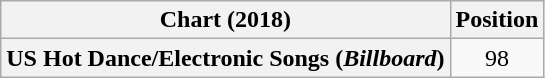<table class="wikitable plainrowheaders" style="text-align:center">
<tr>
<th scope="col">Chart (2018)</th>
<th scope="col">Position</th>
</tr>
<tr>
<th scope="row">US Hot Dance/Electronic Songs (<em>Billboard</em>)</th>
<td>98</td>
</tr>
</table>
